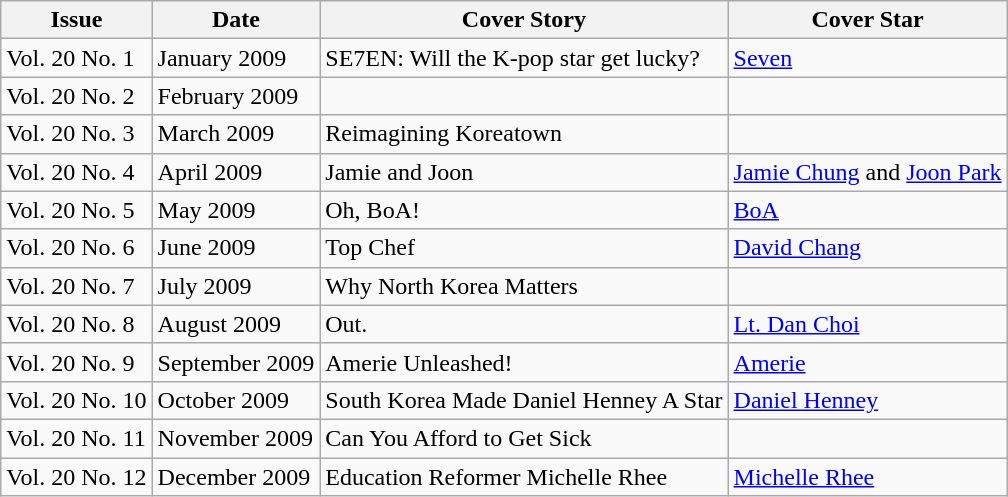<table class="wikitable">
<tr>
<th>Issue</th>
<th>Date</th>
<th>Cover Story</th>
<th>Cover Star</th>
</tr>
<tr>
<td>Vol. 20 No. 1</td>
<td>January 2009</td>
<td>SE7EN: Will the K-pop star get lucky?</td>
<td><a href='#'>Seven</a></td>
</tr>
<tr>
<td>Vol. 20 No. 2</td>
<td>February 2009</td>
<td></td>
<td></td>
</tr>
<tr>
<td>Vol. 20 No. 3</td>
<td>March 2009</td>
<td>Reimagining Koreatown</td>
<td></td>
</tr>
<tr>
<td>Vol. 20 No. 4</td>
<td>April 2009</td>
<td>Jamie and Joon</td>
<td><a href='#'>Jamie Chung</a> and <a href='#'>Joon Park</a></td>
</tr>
<tr>
<td>Vol. 20 No. 5</td>
<td>May 2009</td>
<td>Oh, BoA!</td>
<td><a href='#'>BoA</a></td>
</tr>
<tr>
<td>Vol. 20 No. 6</td>
<td>June 2009</td>
<td>Top Chef</td>
<td><a href='#'>David Chang</a></td>
</tr>
<tr>
<td>Vol. 20 No. 7</td>
<td>July 2009</td>
<td>Why North Korea Matters</td>
<td></td>
</tr>
<tr>
<td>Vol. 20 No. 8</td>
<td>August 2009</td>
<td>Out.</td>
<td><a href='#'>Lt. Dan Choi</a></td>
</tr>
<tr>
<td>Vol. 20 No. 9</td>
<td>September 2009</td>
<td>Amerie Unleashed!</td>
<td><a href='#'>Amerie</a></td>
</tr>
<tr>
<td>Vol. 20 No. 10</td>
<td>October 2009</td>
<td>South Korea Made Daniel Henney A Star</td>
<td><a href='#'>Daniel Henney</a></td>
</tr>
<tr>
<td>Vol. 20 No. 11</td>
<td>November 2009</td>
<td>Can You Afford to Get Sick</td>
<td></td>
</tr>
<tr>
<td>Vol. 20 No. 12</td>
<td>December 2009</td>
<td>Education Reformer Michelle Rhee</td>
<td><a href='#'>Michelle Rhee</a></td>
</tr>
</table>
